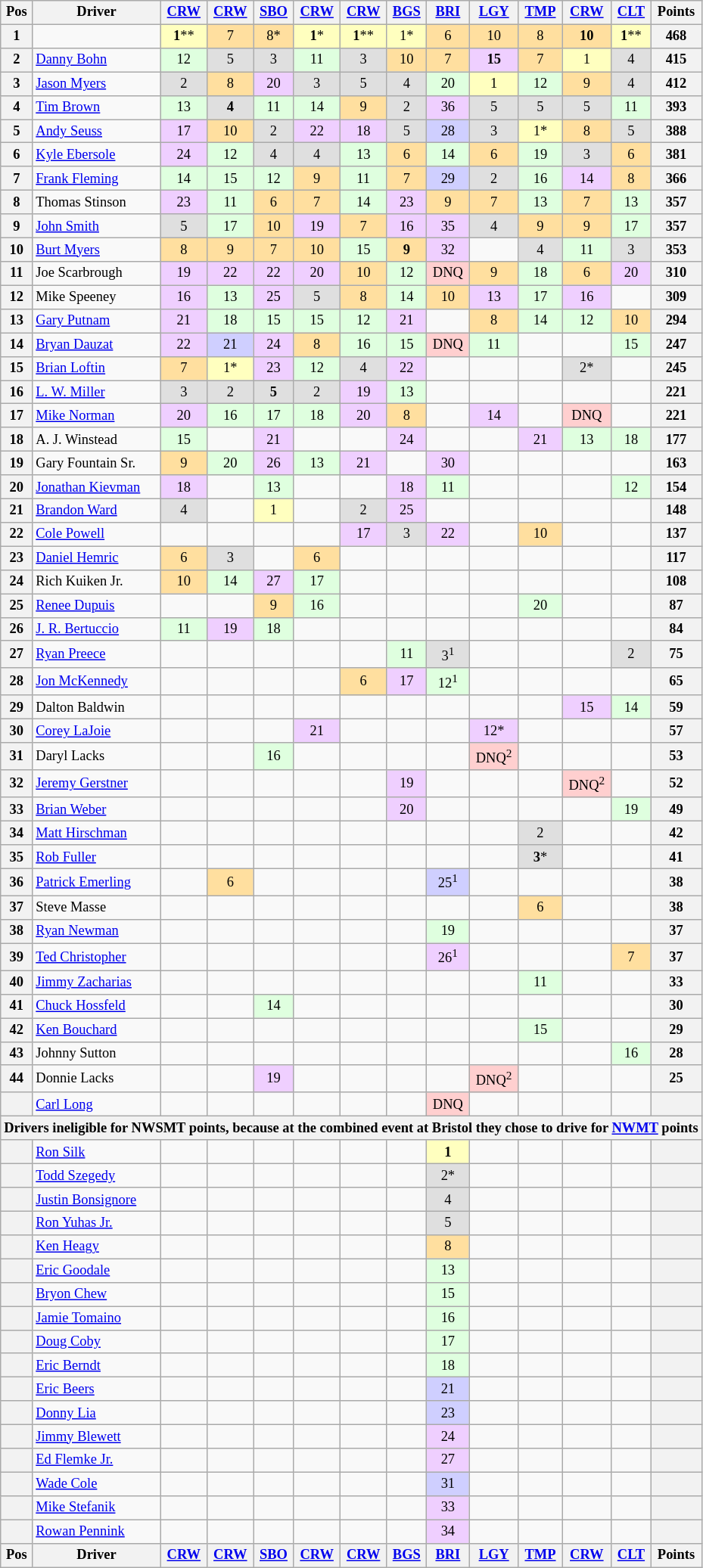<table class="wikitable" style="font-size:77%; text-align:center;">
<tr valign="center">
<th valign="middle">Pos</th>
<th valign="middle">Driver</th>
<th><a href='#'>CRW</a></th>
<th><a href='#'>CRW</a></th>
<th><a href='#'>SBO</a></th>
<th><a href='#'>CRW</a></th>
<th><a href='#'>CRW</a></th>
<th><a href='#'>BGS</a></th>
<th><a href='#'>BRI</a></th>
<th><a href='#'>LGY</a></th>
<th><a href='#'>TMP</a></th>
<th><a href='#'>CRW</a></th>
<th><a href='#'>CLT</a></th>
<th valign="middle">Points</th>
</tr>
<tr>
<th>1</th>
<td align="left"></td>
<td style="background:#FFFFBF;"><strong>1</strong>**</td>
<td style="background:#FFDF9F;">7</td>
<td style="background:#FFDF9F;">8*</td>
<td style="background:#FFFFBF;"><strong>1</strong>*</td>
<td style="background:#FFFFBF;"><strong>1</strong>**</td>
<td style="background:#FFFFBF;">1*</td>
<td style="background:#FFDF9F;">6</td>
<td style="background:#FFDF9F;">10</td>
<td style="background:#FFDF9F;">8</td>
<td style="background:#FFDF9F;"><strong>10</strong></td>
<td style="background:#FFFFBF;"><strong>1</strong>**</td>
<th>468</th>
</tr>
<tr>
<th>2</th>
<td align="left"><a href='#'>Danny Bohn</a></td>
<td style="background:#DFFFDF;">12</td>
<td style="background:#DFDFDF;">5</td>
<td style="background:#DFDFDF;">3</td>
<td style="background:#DFFFDF;">11</td>
<td style="background:#DFDFDF;">3</td>
<td style="background:#FFDF9F;">10</td>
<td style="background:#FFDF9F;">7</td>
<td style="background:#EFCFFF;"><strong>15</strong></td>
<td style="background:#FFDF9F;">7</td>
<td style="background:#FFFFBF;">1</td>
<td style="background:#DFDFDF;">4</td>
<th>415</th>
</tr>
<tr>
<th>3</th>
<td align="left"><a href='#'>Jason Myers</a></td>
<td style="background:#DFDFDF;">2</td>
<td style="background:#FFDF9F;">8</td>
<td style="background:#EFCFFF;">20</td>
<td style="background:#DFDFDF;">3</td>
<td style="background:#DFDFDF;">5</td>
<td style="background:#DFDFDF;">4</td>
<td style="background:#DFFFDF;">20</td>
<td style="background:#FFFFBF;">1</td>
<td style="background:#DFFFDF;">12</td>
<td style="background:#FFDF9F;">9</td>
<td style="background:#DFDFDF;">4</td>
<th>412</th>
</tr>
<tr>
<th>4</th>
<td align="left"><a href='#'>Tim Brown</a></td>
<td style="background:#DFFFDF;">13</td>
<td style="background:#DFDFDF;"><strong>4</strong></td>
<td style="background:#DFFFDF;">11</td>
<td style="background:#DFFFDF;">14</td>
<td style="background:#FFDF9F;">9</td>
<td style="background:#DFDFDF;">2</td>
<td style="background:#EFCFFF;">36</td>
<td style="background:#DFDFDF;">5</td>
<td style="background:#DFDFDF;">5</td>
<td style="background:#DFDFDF;">5</td>
<td style="background:#DFFFDF;">11</td>
<th>393</th>
</tr>
<tr>
<th>5</th>
<td align="left"><a href='#'>Andy Seuss</a></td>
<td style="background:#EFCFFF;">17</td>
<td style="background:#FFDF9F;">10</td>
<td style="background:#DFDFDF;">2</td>
<td style="background:#EFCFFF;">22</td>
<td style="background:#EFCFFF;">18</td>
<td style="background:#DFDFDF;">5</td>
<td style="background:#CFCFFF;">28</td>
<td style="background:#DFDFDF;">3</td>
<td style="background:#FFFFBF;">1*</td>
<td style="background:#FFDF9F;">8</td>
<td style="background:#DFDFDF;">5</td>
<th>388</th>
</tr>
<tr>
<th>6</th>
<td align="left"><a href='#'>Kyle Ebersole</a></td>
<td style="background:#EFCFFF;">24</td>
<td style="background:#DFFFDF;">12</td>
<td style="background:#DFDFDF;">4</td>
<td style="background:#DFDFDF;">4</td>
<td style="background:#DFFFDF;">13</td>
<td style="background:#FFDF9F;">6</td>
<td style="background:#DFFFDF;">14</td>
<td style="background:#FFDF9F;">6</td>
<td style="background:#DFFFDF;">19</td>
<td style="background:#DFDFDF;">3</td>
<td style="background:#FFDF9F;">6</td>
<th>381</th>
</tr>
<tr>
<th>7</th>
<td align="left"><a href='#'>Frank Fleming</a></td>
<td style="background:#DFFFDF;">14</td>
<td style="background:#DFFFDF;">15</td>
<td style="background:#DFFFDF;">12</td>
<td style="background:#FFDF9F;">9</td>
<td style="background:#DFFFDF;">11</td>
<td style="background:#FFDF9F;">7</td>
<td style="background:#CFCFFF;">29</td>
<td style="background:#DFDFDF;">2</td>
<td style="background:#DFFFDF;">16</td>
<td style="background:#EFCFFF;">14</td>
<td style="background:#FFDF9F;">8</td>
<th>366</th>
</tr>
<tr>
<th>8</th>
<td align="left">Thomas Stinson</td>
<td style="background:#EFCFFF;">23</td>
<td style="background:#DFFFDF;">11</td>
<td style="background:#FFDF9F;">6</td>
<td style="background:#FFDF9F;">7</td>
<td style="background:#DFFFDF;">14</td>
<td style="background:#EFCFFF;">23</td>
<td style="background:#FFDF9F;">9</td>
<td style="background:#FFDF9F;">7</td>
<td style="background:#DFFFDF;">13</td>
<td style="background:#FFDF9F;">7</td>
<td style="background:#DFFFDF;">13</td>
<th>357</th>
</tr>
<tr>
<th>9</th>
<td align="left"><a href='#'>John Smith</a></td>
<td style="background:#DFDFDF;">5</td>
<td style="background:#DFFFDF;">17</td>
<td style="background:#FFDF9F;">10</td>
<td style="background:#EFCFFF;">19</td>
<td style="background:#FFDF9F;">7</td>
<td style="background:#EFCFFF;">16</td>
<td style="background:#EFCFFF;">35</td>
<td style="background:#DFDFDF;">4</td>
<td style="background:#FFDF9F;">9</td>
<td style="background:#FFDF9F;">9</td>
<td style="background:#DFFFDF;">17</td>
<th>357</th>
</tr>
<tr>
<th>10</th>
<td align="left"><a href='#'>Burt Myers</a></td>
<td style="background:#FFDF9F;">8</td>
<td style="background:#FFDF9F;">9</td>
<td style="background:#FFDF9F;">7</td>
<td style="background:#FFDF9F;">10</td>
<td style="background:#DFFFDF;">15</td>
<td style="background:#FFDF9F;"><strong>9</strong></td>
<td style="background:#EFCFFF;">32</td>
<td></td>
<td style="background:#DFDFDF;">4</td>
<td style="background:#DFFFDF;">11</td>
<td style="background:#DFDFDF;">3</td>
<th>353</th>
</tr>
<tr>
<th>11</th>
<td align="left">Joe Scarbrough</td>
<td style="background:#EFCFFF;">19</td>
<td style="background:#EFCFFF;">22</td>
<td style="background:#EFCFFF;">22</td>
<td style="background:#EFCFFF;">20</td>
<td style="background:#FFDF9F;">10</td>
<td style="background:#DFFFDF;">12</td>
<td style="background:#FFCFCF;">DNQ</td>
<td style="background:#FFDF9F;">9</td>
<td style="background:#DFFFDF;">18</td>
<td style="background:#FFDF9F;">6</td>
<td style="background:#EFCFFF;">20</td>
<th>310</th>
</tr>
<tr>
<th>12</th>
<td align="left">Mike Speeney</td>
<td style="background:#EFCFFF;">16</td>
<td style="background:#DFFFDF;">13</td>
<td style="background:#EFCFFF;">25</td>
<td style="background:#DFDFDF;">5</td>
<td style="background:#FFDF9F;">8</td>
<td style="background:#DFFFDF;">14</td>
<td style="background:#FFDF9F;">10</td>
<td style="background:#EFCFFF;">13</td>
<td style="background:#DFFFDF;">17</td>
<td style="background:#EFCFFF;">16</td>
<td></td>
<th>309</th>
</tr>
<tr>
<th>13</th>
<td align="left"><a href='#'>Gary Putnam</a></td>
<td style="background:#EFCFFF;">21</td>
<td style="background:#DFFFDF;">18</td>
<td style="background:#DFFFDF;">15</td>
<td style="background:#DFFFDF;">15</td>
<td style="background:#DFFFDF;">12</td>
<td style="background:#EFCFFF;">21</td>
<td></td>
<td style="background:#FFDF9F;">8</td>
<td style="background:#DFFFDF;">14</td>
<td style="background:#DFFFDF;">12</td>
<td style="background:#FFDF9F;">10</td>
<th>294</th>
</tr>
<tr>
<th>14</th>
<td align="left"><a href='#'>Bryan Dauzat</a></td>
<td style="background:#EFCFFF;">22</td>
<td style="background:#CFCFFF;">21</td>
<td style="background:#EFCFFF;">24</td>
<td style="background:#FFDF9F;">8</td>
<td style="background:#DFFFDF;">16</td>
<td style="background:#DFFFDF;">15</td>
<td style="background:#FFCFCF;">DNQ</td>
<td style="background:#DFFFDF;">11</td>
<td></td>
<td></td>
<td style="background:#DFFFDF;">15</td>
<th>247</th>
</tr>
<tr>
<th>15</th>
<td align="left"><a href='#'>Brian Loftin</a></td>
<td style="background:#FFDF9F;">7</td>
<td style="background:#FFFFBF;">1*</td>
<td style="background:#EFCFFF;">23</td>
<td style="background:#DFFFDF;">12</td>
<td style="background:#DFDFDF;">4</td>
<td style="background:#EFCFFF;">22</td>
<td></td>
<td></td>
<td></td>
<td style="background:#DFDFDF;">2*</td>
<td></td>
<th>245</th>
</tr>
<tr>
<th>16</th>
<td align="left"><a href='#'>L. W. Miller</a></td>
<td style="background:#DFDFDF;">3</td>
<td style="background:#DFDFDF;">2</td>
<td style="background:#DFDFDF;"><strong>5</strong></td>
<td style="background:#DFDFDF;">2</td>
<td style="background:#EFCFFF;">19</td>
<td style="background:#DFFFDF;">13</td>
<td></td>
<td></td>
<td></td>
<td></td>
<td></td>
<th>221</th>
</tr>
<tr>
<th>17</th>
<td align="left"><a href='#'>Mike Norman</a></td>
<td style="background:#EFCFFF;">20</td>
<td style="background:#DFFFDF;">16</td>
<td style="background:#DFFFDF;">17</td>
<td style="background:#DFFFDF;">18</td>
<td style="background:#EFCFFF;">20</td>
<td style="background:#FFDF9F;">8</td>
<td></td>
<td style="background:#EFCFFF;">14</td>
<td></td>
<td style="background:#FFCFCF;">DNQ</td>
<td></td>
<th>221</th>
</tr>
<tr>
<th>18</th>
<td align="left">A. J. Winstead</td>
<td style="background:#DFFFDF;">15</td>
<td></td>
<td style="background:#EFCFFF;">21</td>
<td></td>
<td></td>
<td style="background:#EFCFFF;">24</td>
<td></td>
<td></td>
<td style="background:#EFCFFF;">21</td>
<td style="background:#DFFFDF;">13</td>
<td style="background:#DFFFDF;">18</td>
<th>177</th>
</tr>
<tr>
<th>19</th>
<td align="left">Gary Fountain Sr.</td>
<td style="background:#FFDF9F;">9</td>
<td style="background:#DFFFDF;">20</td>
<td style="background:#EFCFFF;">26</td>
<td style="background:#DFFFDF;">13</td>
<td style="background:#EFCFFF;">21</td>
<td></td>
<td style="background:#EFCFFF;">30</td>
<td></td>
<td></td>
<td></td>
<td></td>
<th>163</th>
</tr>
<tr>
<th>20</th>
<td align="left"><a href='#'>Jonathan Kievman</a></td>
<td style="background:#EFCFFF;">18</td>
<td></td>
<td style="background:#DFFFDF;">13</td>
<td></td>
<td></td>
<td style="background:#EFCFFF;">18</td>
<td style="background:#DFFFDF;">11</td>
<td></td>
<td></td>
<td></td>
<td style="background:#DFFFDF;">12</td>
<th>154</th>
</tr>
<tr>
<th>21</th>
<td align="left"><a href='#'>Brandon Ward</a></td>
<td style="background:#DFDFDF;">4</td>
<td></td>
<td style="background:#FFFFBF;">1</td>
<td></td>
<td style="background:#DFDFDF;">2</td>
<td style="background:#EFCFFF;">25</td>
<td></td>
<td></td>
<td></td>
<td></td>
<td></td>
<th>148</th>
</tr>
<tr>
<th>22</th>
<td align="left"><a href='#'>Cole Powell</a></td>
<td></td>
<td></td>
<td></td>
<td></td>
<td style="background:#EFCFFF;">17</td>
<td style="background:#DFDFDF;">3</td>
<td style="background:#EFCFFF;">22</td>
<td></td>
<td style="background:#FFDF9F;">10</td>
<td></td>
<td></td>
<th>137</th>
</tr>
<tr>
<th>23</th>
<td align="left"><a href='#'>Daniel Hemric</a></td>
<td style="background:#FFDF9F;">6</td>
<td style="background:#DFDFDF;">3</td>
<td></td>
<td style="background:#FFDF9F;">6</td>
<td></td>
<td></td>
<td></td>
<td></td>
<td></td>
<td></td>
<td></td>
<th>117</th>
</tr>
<tr>
<th>24</th>
<td align="left">Rich Kuiken Jr.</td>
<td style="background:#FFDF9F;">10</td>
<td style="background:#DFFFDF;">14</td>
<td style="background:#EFCFFF;">27</td>
<td style="background:#DFFFDF;">17</td>
<td></td>
<td></td>
<td></td>
<td></td>
<td></td>
<td></td>
<td></td>
<th>108</th>
</tr>
<tr>
<th>25</th>
<td align="left"><a href='#'>Renee Dupuis</a></td>
<td></td>
<td></td>
<td style="background:#FFDF9F;">9</td>
<td style="background:#DFFFDF;">16</td>
<td></td>
<td></td>
<td></td>
<td></td>
<td style="background:#DFFFDF;">20</td>
<td></td>
<td></td>
<th>87</th>
</tr>
<tr>
<th>26</th>
<td align="left"><a href='#'>J. R. Bertuccio</a></td>
<td style="background:#DFFFDF;">11</td>
<td style="background:#EFCFFF;">19</td>
<td style="background:#DFFFDF;">18</td>
<td></td>
<td></td>
<td></td>
<td></td>
<td></td>
<td></td>
<td></td>
<td></td>
<th>84</th>
</tr>
<tr>
<th>27</th>
<td align="left"><a href='#'>Ryan Preece</a></td>
<td></td>
<td></td>
<td></td>
<td></td>
<td></td>
<td style="background:#DFFFDF;">11</td>
<td style="background:#DFDFDF;">3<sup>1</sup></td>
<td></td>
<td></td>
<td></td>
<td style="background:#DFDFDF;">2</td>
<th>75</th>
</tr>
<tr>
<th>28</th>
<td align="left"><a href='#'>Jon McKennedy</a></td>
<td></td>
<td></td>
<td></td>
<td></td>
<td style="background:#FFDF9F;">6</td>
<td style="background:#EFCFFF;">17</td>
<td style="background:#DFFFDF;">12<sup>1</sup></td>
<td></td>
<td></td>
<td></td>
<td></td>
<th>65</th>
</tr>
<tr>
<th>29</th>
<td align="left">Dalton Baldwin</td>
<td></td>
<td></td>
<td></td>
<td></td>
<td></td>
<td></td>
<td></td>
<td></td>
<td></td>
<td style="background:#EFCFFF;">15</td>
<td style="background:#DFFFDF;">14</td>
<th>59</th>
</tr>
<tr>
<th>30</th>
<td align="left"><a href='#'>Corey LaJoie</a></td>
<td></td>
<td></td>
<td></td>
<td style="background:#EFCFFF;">21</td>
<td></td>
<td></td>
<td></td>
<td style="background:#EFCFFF;">12*</td>
<td></td>
<td></td>
<td></td>
<th>57</th>
</tr>
<tr>
<th>31</th>
<td align="left">Daryl Lacks</td>
<td></td>
<td></td>
<td style="background:#DFFFDF;">16</td>
<td></td>
<td></td>
<td></td>
<td></td>
<td style="background:#FFCFCF;">DNQ<sup>2</sup></td>
<td></td>
<td></td>
<td></td>
<th>53</th>
</tr>
<tr>
<th>32</th>
<td align="left"><a href='#'>Jeremy Gerstner</a></td>
<td></td>
<td></td>
<td></td>
<td></td>
<td></td>
<td style="background:#EFCFFF;">19</td>
<td></td>
<td></td>
<td></td>
<td style="background:#FFCFCF;">DNQ<sup>2</sup></td>
<td></td>
<th>52</th>
</tr>
<tr>
<th>33</th>
<td align="left"><a href='#'>Brian Weber</a></td>
<td></td>
<td></td>
<td></td>
<td></td>
<td></td>
<td style="background:#EFCFFF;">20</td>
<td></td>
<td></td>
<td></td>
<td></td>
<td style="background:#DFFFDF;">19</td>
<th>49</th>
</tr>
<tr>
<th>34</th>
<td align="left"><a href='#'>Matt Hirschman</a></td>
<td></td>
<td></td>
<td></td>
<td></td>
<td></td>
<td></td>
<td></td>
<td></td>
<td style="background:#DFDFDF;">2</td>
<td></td>
<td></td>
<th>42</th>
</tr>
<tr>
<th>35</th>
<td align="left"><a href='#'>Rob Fuller</a></td>
<td></td>
<td></td>
<td></td>
<td></td>
<td></td>
<td></td>
<td></td>
<td></td>
<td style="background:#DFDFDF;"><strong>3</strong>*</td>
<td></td>
<td></td>
<th>41</th>
</tr>
<tr>
<th>36</th>
<td align="left"><a href='#'>Patrick Emerling</a></td>
<td></td>
<td style="background:#FFDF9F;">6</td>
<td></td>
<td></td>
<td></td>
<td></td>
<td style="background:#CFCFFF;">25<sup>1</sup></td>
<td></td>
<td></td>
<td></td>
<td></td>
<th>38</th>
</tr>
<tr>
<th>37</th>
<td align="left">Steve Masse</td>
<td></td>
<td></td>
<td></td>
<td></td>
<td></td>
<td></td>
<td></td>
<td></td>
<td style="background:#FFDF9F;">6</td>
<td></td>
<td></td>
<th>38</th>
</tr>
<tr>
<th>38</th>
<td align="left"><a href='#'>Ryan Newman</a></td>
<td></td>
<td></td>
<td></td>
<td></td>
<td></td>
<td></td>
<td style="background:#DFFFDF;">19</td>
<td></td>
<td></td>
<td></td>
<td></td>
<th>37</th>
</tr>
<tr>
<th>39</th>
<td align="left"><a href='#'>Ted Christopher</a></td>
<td></td>
<td></td>
<td></td>
<td></td>
<td></td>
<td></td>
<td style="background:#EFCFFF;">26<sup>1</sup></td>
<td></td>
<td></td>
<td></td>
<td style="background:#FFDF9F;">7</td>
<th>37</th>
</tr>
<tr>
<th>40</th>
<td align="left"><a href='#'>Jimmy Zacharias</a></td>
<td></td>
<td></td>
<td></td>
<td></td>
<td></td>
<td></td>
<td></td>
<td></td>
<td style="background:#DFFFDF;">11</td>
<td></td>
<td></td>
<th>33</th>
</tr>
<tr>
<th>41</th>
<td align="left"><a href='#'>Chuck Hossfeld</a></td>
<td></td>
<td></td>
<td style="background:#DFFFDF;">14</td>
<td></td>
<td></td>
<td></td>
<td></td>
<td></td>
<td></td>
<td></td>
<td></td>
<th>30</th>
</tr>
<tr>
<th>42</th>
<td align="left"><a href='#'>Ken Bouchard</a></td>
<td></td>
<td></td>
<td></td>
<td></td>
<td></td>
<td></td>
<td></td>
<td></td>
<td style="background:#DFFFDF;">15</td>
<td></td>
<td></td>
<th>29</th>
</tr>
<tr>
<th>43</th>
<td align="left">Johnny Sutton</td>
<td></td>
<td></td>
<td></td>
<td></td>
<td></td>
<td></td>
<td></td>
<td></td>
<td></td>
<td></td>
<td style="background:#DFFFDF;">16</td>
<th>28</th>
</tr>
<tr>
<th>44</th>
<td align="left">Donnie Lacks</td>
<td></td>
<td></td>
<td style="background:#EFCFFF;">19</td>
<td></td>
<td></td>
<td></td>
<td></td>
<td style="background:#FFCFCF;">DNQ<sup>2</sup></td>
<td></td>
<td></td>
<td></td>
<th>25</th>
</tr>
<tr>
<th></th>
<td align="left"><a href='#'>Carl Long</a></td>
<td></td>
<td></td>
<td></td>
<td></td>
<td></td>
<td></td>
<td style="background:#FFCFCF;">DNQ</td>
<td></td>
<td></td>
<td></td>
<td></td>
<th></th>
</tr>
<tr>
<th colspan=18>Drivers ineligible for NWSMT points, because at the combined event at Bristol they chose to drive for <a href='#'>NWMT</a> points</th>
</tr>
<tr>
<th></th>
<td align="left"><a href='#'>Ron Silk</a></td>
<td></td>
<td></td>
<td></td>
<td></td>
<td></td>
<td></td>
<td style="background:#FFFFBF;"><strong>1</strong></td>
<td></td>
<td></td>
<td></td>
<td></td>
<th></th>
</tr>
<tr>
<th></th>
<td align="left"><a href='#'>Todd Szegedy</a></td>
<td></td>
<td></td>
<td></td>
<td></td>
<td></td>
<td></td>
<td style="background:#DFDFDF;">2*</td>
<td></td>
<td></td>
<td></td>
<td></td>
<th></th>
</tr>
<tr>
<th></th>
<td align="left"><a href='#'>Justin Bonsignore</a></td>
<td></td>
<td></td>
<td></td>
<td></td>
<td></td>
<td></td>
<td style="background:#DFDFDF;">4</td>
<td></td>
<td></td>
<td></td>
<td></td>
<th></th>
</tr>
<tr>
<th></th>
<td align="left"><a href='#'>Ron Yuhas Jr.</a></td>
<td></td>
<td></td>
<td></td>
<td></td>
<td></td>
<td></td>
<td style="background:#DFDFDF;">5</td>
<td></td>
<td></td>
<td></td>
<td></td>
<th></th>
</tr>
<tr>
<th></th>
<td align="left"><a href='#'>Ken Heagy</a></td>
<td></td>
<td></td>
<td></td>
<td></td>
<td></td>
<td></td>
<td style="background:#FFDF9F;">8</td>
<td></td>
<td></td>
<td></td>
<td></td>
<th></th>
</tr>
<tr>
<th></th>
<td align="left"><a href='#'>Eric Goodale</a></td>
<td></td>
<td></td>
<td></td>
<td></td>
<td></td>
<td></td>
<td style="background:#DFFFDF;">13</td>
<td></td>
<td></td>
<td></td>
<td></td>
<th></th>
</tr>
<tr>
<th></th>
<td align="left"><a href='#'>Bryon Chew</a></td>
<td></td>
<td></td>
<td></td>
<td></td>
<td></td>
<td></td>
<td style="background:#DFFFDF;">15</td>
<td></td>
<td></td>
<td></td>
<td></td>
<th></th>
</tr>
<tr>
<th></th>
<td align="left"><a href='#'>Jamie Tomaino</a></td>
<td></td>
<td></td>
<td></td>
<td></td>
<td></td>
<td></td>
<td style="background:#DFFFDF;">16</td>
<td></td>
<td></td>
<td></td>
<td></td>
<th></th>
</tr>
<tr>
<th></th>
<td align="left"><a href='#'>Doug Coby</a></td>
<td></td>
<td></td>
<td></td>
<td></td>
<td></td>
<td></td>
<td style="background:#DFFFDF;">17</td>
<td></td>
<td></td>
<td></td>
<td></td>
<th></th>
</tr>
<tr>
<th></th>
<td align="left"><a href='#'>Eric Berndt</a></td>
<td></td>
<td></td>
<td></td>
<td></td>
<td></td>
<td></td>
<td style="background:#DFFFDF;">18</td>
<td></td>
<td></td>
<td></td>
<td></td>
<th></th>
</tr>
<tr>
<th></th>
<td align="left"><a href='#'>Eric Beers</a></td>
<td></td>
<td></td>
<td></td>
<td></td>
<td></td>
<td></td>
<td style="background:#CFCFFF;">21</td>
<td></td>
<td></td>
<td></td>
<td></td>
<th></th>
</tr>
<tr>
<th></th>
<td align="left"><a href='#'>Donny Lia</a></td>
<td></td>
<td></td>
<td></td>
<td></td>
<td></td>
<td></td>
<td style="background:#CFCFFF;">23</td>
<td></td>
<td></td>
<td></td>
<td></td>
<th></th>
</tr>
<tr>
<th></th>
<td align="left"><a href='#'>Jimmy Blewett</a></td>
<td></td>
<td></td>
<td></td>
<td></td>
<td></td>
<td></td>
<td style="background:#EFCFFF;">24</td>
<td></td>
<td></td>
<td></td>
<td></td>
<th></th>
</tr>
<tr>
<th></th>
<td align="left"><a href='#'>Ed Flemke Jr.</a></td>
<td></td>
<td></td>
<td></td>
<td></td>
<td></td>
<td></td>
<td style="background:#EFCFFF;">27</td>
<td></td>
<td></td>
<td></td>
<td></td>
<th></th>
</tr>
<tr>
<th></th>
<td align="left"><a href='#'>Wade Cole</a></td>
<td></td>
<td></td>
<td></td>
<td></td>
<td></td>
<td></td>
<td style="background:#CFCFFF;">31</td>
<td></td>
<td></td>
<td></td>
<td></td>
<th></th>
</tr>
<tr>
<th></th>
<td align="left"><a href='#'>Mike Stefanik</a></td>
<td></td>
<td></td>
<td></td>
<td></td>
<td></td>
<td></td>
<td style="background:#EFCFFF;">33</td>
<td></td>
<td></td>
<td></td>
<td></td>
<th></th>
</tr>
<tr>
<th></th>
<td align="left"><a href='#'>Rowan Pennink</a></td>
<td></td>
<td></td>
<td></td>
<td></td>
<td></td>
<td></td>
<td style="background:#EFCFFF;">34</td>
<td></td>
<td></td>
<td></td>
<td></td>
<th></th>
</tr>
<tr valign="center">
<th valign="middle">Pos</th>
<th valign="middle">Driver</th>
<th><a href='#'>CRW</a></th>
<th><a href='#'>CRW</a></th>
<th><a href='#'>SBO</a></th>
<th><a href='#'>CRW</a></th>
<th><a href='#'>CRW</a></th>
<th><a href='#'>BGS</a></th>
<th><a href='#'>BRI</a></th>
<th><a href='#'>LGY</a></th>
<th><a href='#'>TMP</a></th>
<th><a href='#'>CRW</a></th>
<th><a href='#'>CLT</a></th>
<th valign="middle">Points</th>
</tr>
</table>
